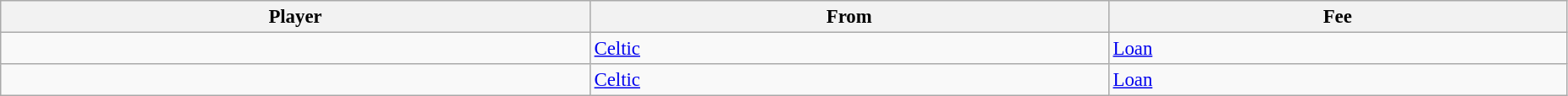<table class="wikitable" style="text-align:center; font-size:95%;width:98%; text-align:left">
<tr>
<th>Player</th>
<th>From</th>
<th>Fee</th>
</tr>
<tr>
<td> </td>
<td> <a href='#'>Celtic</a></td>
<td><a href='#'>Loan</a></td>
</tr>
<tr>
<td> </td>
<td> <a href='#'>Celtic</a></td>
<td><a href='#'>Loan</a></td>
</tr>
</table>
